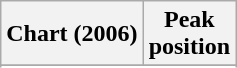<table class="wikitable sortable">
<tr>
<th>Chart (2006)</th>
<th>Peak<br>position</th>
</tr>
<tr>
</tr>
<tr>
</tr>
</table>
